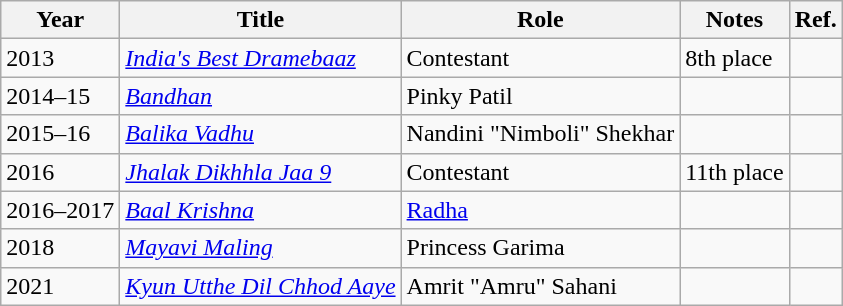<table class="wikitable sortable">
<tr>
<th>Year</th>
<th>Title</th>
<th>Role</th>
<th>Notes</th>
<th>Ref.</th>
</tr>
<tr>
<td>2013</td>
<td><em><a href='#'>India's Best Dramebaaz</a></em></td>
<td>Contestant</td>
<td>8th place</td>
<td></td>
</tr>
<tr>
<td>2014–15</td>
<td><em><a href='#'>Bandhan</a></em></td>
<td>Pinky Patil</td>
<td></td>
<td></td>
</tr>
<tr>
<td>2015–16</td>
<td><em><a href='#'>Balika Vadhu</a></em></td>
<td>Nandini "Nimboli" Shekhar</td>
<td></td>
<td></td>
</tr>
<tr>
<td>2016</td>
<td><em><a href='#'>Jhalak Dikhhla Jaa 9</a></em></td>
<td>Contestant</td>
<td>11th place</td>
<td></td>
</tr>
<tr>
<td>2016–2017</td>
<td><em><a href='#'>Baal Krishna</a></em></td>
<td><a href='#'>Radha</a></td>
<td></td>
<td></td>
</tr>
<tr>
<td>2018</td>
<td><em><a href='#'>Mayavi Maling</a></em></td>
<td>Princess Garima</td>
<td></td>
<td></td>
</tr>
<tr>
<td>2021</td>
<td><em><a href='#'>Kyun Utthe Dil Chhod Aaye</a></em></td>
<td>Amrit "Amru" Sahani</td>
<td></td>
<td></td>
</tr>
</table>
